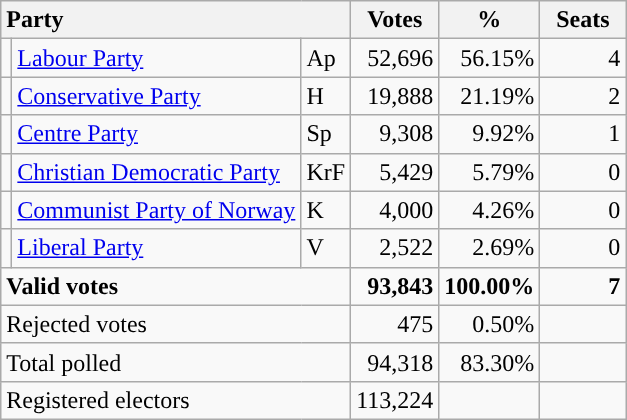<table class="wikitable" border="1" style="text-align:right;">
<tr>
<th style="text-align:left;" colspan=3>Party</th>
<th align=center width="50">Votes</th>
<th align=center width="50">%</th>
<th align=center width="50">Seats</th>
</tr>
<tr>
<td style="color:inherit;background:"></td>
<td align=left><a href='#'>Labour Party</a></td>
<td align=left>Ap</td>
<td>52,696</td>
<td>56.15%</td>
<td>4</td>
</tr>
<tr>
<td style="color:inherit;background:"></td>
<td align=left><a href='#'>Conservative Party</a></td>
<td align=left>H</td>
<td>19,888</td>
<td>21.19%</td>
<td>2</td>
</tr>
<tr>
<td style="color:inherit;background:"></td>
<td align=left><a href='#'>Centre Party</a></td>
<td align=left>Sp</td>
<td>9,308</td>
<td>9.92%</td>
<td>1</td>
</tr>
<tr>
<td style="color:inherit;background:"></td>
<td align=left><a href='#'>Christian Democratic Party</a></td>
<td align=left>KrF</td>
<td>5,429</td>
<td>5.79%</td>
<td>0</td>
</tr>
<tr>
<td style="color:inherit;background:"></td>
<td align=left><a href='#'>Communist Party of Norway</a></td>
<td align=left>K</td>
<td>4,000</td>
<td>4.26%</td>
<td>0</td>
</tr>
<tr>
<td style="color:inherit;background:"></td>
<td align=left><a href='#'>Liberal Party</a></td>
<td align=left>V</td>
<td>2,522</td>
<td>2.69%</td>
<td>0</td>
</tr>
<tr style="font-weight:bold">
<td align=left colspan=3>Valid votes</td>
<td>93,843</td>
<td>100.00%</td>
<td>7</td>
</tr>
<tr>
<td align=left colspan=3>Rejected votes</td>
<td>475</td>
<td>0.50%</td>
<td></td>
</tr>
<tr>
<td align=left colspan=3>Total polled</td>
<td>94,318</td>
<td>83.30%</td>
<td></td>
</tr>
<tr>
<td align=left colspan=3>Registered electors</td>
<td>113,224</td>
<td></td>
<td></td>
</tr>
</table>
